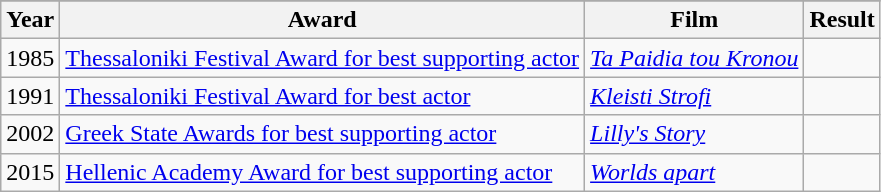<table class="wikitable sortable">
<tr>
</tr>
<tr>
<th>Year</th>
<th>Award</th>
<th>Film</th>
<th>Result</th>
</tr>
<tr>
<td>1985</td>
<td><a href='#'>Thessaloniki Festival Award for best supporting actor</a></td>
<td><em><a href='#'>Ta Paidia tou Kronou</a></em></td>
<td></td>
</tr>
<tr>
<td>1991</td>
<td><a href='#'>Thessaloniki Festival Award for best actor</a></td>
<td><em><a href='#'>Kleisti Strofi</a></em></td>
<td></td>
</tr>
<tr>
<td>2002</td>
<td><a href='#'>Greek State Awards for best supporting actor</a></td>
<td><em><a href='#'>Lilly's Story</a></em></td>
<td></td>
</tr>
<tr>
<td>2015</td>
<td><a href='#'>Hellenic Academy Award for best supporting actor</a></td>
<td><em><a href='#'>Worlds apart</a></em></td>
<td></td>
</tr>
</table>
